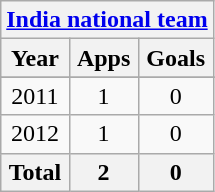<table class="wikitable" style="text-align:center">
<tr>
<th colspan=3><a href='#'>India national team</a></th>
</tr>
<tr>
<th>Year</th>
<th>Apps</th>
<th>Goals</th>
</tr>
<tr>
</tr>
<tr>
<td>2011</td>
<td>1</td>
<td>0</td>
</tr>
<tr>
<td>2012</td>
<td>1</td>
<td>0</td>
</tr>
<tr>
<th>Total</th>
<th>2</th>
<th>0</th>
</tr>
</table>
